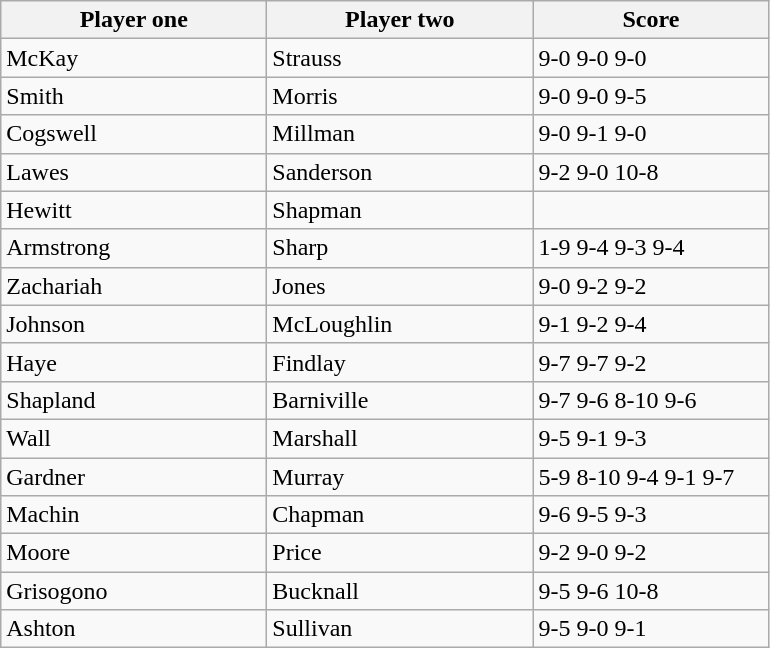<table class="wikitable">
<tr>
<th width=170>Player one</th>
<th width=170>Player two</th>
<th width=150>Score</th>
</tr>
<tr>
<td> McKay</td>
<td> Strauss</td>
<td>9-0 9-0 9-0</td>
</tr>
<tr>
<td> Smith</td>
<td> Morris</td>
<td>9-0 9-0 9-5</td>
</tr>
<tr>
<td> Cogswell</td>
<td> Millman</td>
<td>9-0 9-1 9-0</td>
</tr>
<tr>
<td> Lawes</td>
<td> Sanderson</td>
<td>9-2 9-0 10-8</td>
</tr>
<tr>
<td> Hewitt</td>
<td> Shapman</td>
<td></td>
</tr>
<tr>
<td> Armstrong</td>
<td> Sharp</td>
<td>1-9 9-4 9-3 9-4</td>
</tr>
<tr>
<td> Zachariah</td>
<td> Jones</td>
<td>9-0 9-2 9-2</td>
</tr>
<tr>
<td> Johnson</td>
<td> McLoughlin</td>
<td>9-1 9-2 9-4</td>
</tr>
<tr>
<td> Haye</td>
<td> Findlay</td>
<td>9-7 9-7 9-2</td>
</tr>
<tr>
<td> Shapland</td>
<td> Barniville</td>
<td>9-7 9-6 8-10 9-6</td>
</tr>
<tr>
<td> Wall</td>
<td> Marshall</td>
<td>9-5 9-1 9-3</td>
</tr>
<tr>
<td> Gardner</td>
<td> Murray</td>
<td>5-9 8-10 9-4 9-1 9-7</td>
</tr>
<tr>
<td> Machin</td>
<td> Chapman</td>
<td>9-6 9-5 9-3</td>
</tr>
<tr>
<td> Moore</td>
<td> Price</td>
<td>9-2 9-0 9-2</td>
</tr>
<tr>
<td> Grisogono</td>
<td> Bucknall</td>
<td>9-5 9-6 10-8</td>
</tr>
<tr>
<td> Ashton</td>
<td> Sullivan</td>
<td>9-5 9-0 9-1</td>
</tr>
</table>
